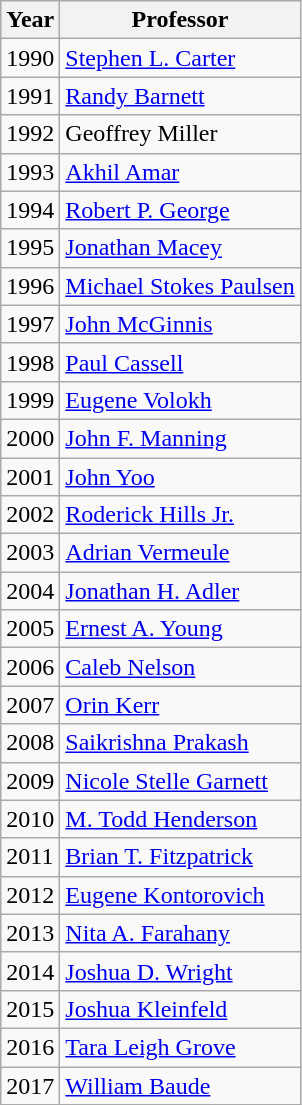<table class="wikitable">
<tr>
<th>Year</th>
<th>Professor</th>
</tr>
<tr>
<td>1990</td>
<td><a href='#'>Stephen L. Carter</a></td>
</tr>
<tr>
<td>1991</td>
<td><a href='#'>Randy Barnett</a></td>
</tr>
<tr>
<td>1992</td>
<td>Geoffrey Miller</td>
</tr>
<tr>
<td>1993</td>
<td><a href='#'>Akhil Amar</a></td>
</tr>
<tr>
<td>1994</td>
<td><a href='#'>Robert P. George</a></td>
</tr>
<tr>
<td>1995</td>
<td><a href='#'>Jonathan Macey</a></td>
</tr>
<tr>
<td>1996</td>
<td><a href='#'>Michael Stokes Paulsen</a></td>
</tr>
<tr>
<td>1997</td>
<td><a href='#'>John McGinnis</a></td>
</tr>
<tr>
<td>1998</td>
<td><a href='#'>Paul Cassell</a></td>
</tr>
<tr>
<td>1999</td>
<td><a href='#'>Eugene Volokh</a></td>
</tr>
<tr>
<td>2000</td>
<td><a href='#'>John F. Manning</a></td>
</tr>
<tr>
<td>2001</td>
<td><a href='#'>John Yoo</a></td>
</tr>
<tr>
<td>2002</td>
<td><a href='#'>Roderick Hills Jr.</a></td>
</tr>
<tr>
<td>2003</td>
<td><a href='#'>Adrian Vermeule</a></td>
</tr>
<tr>
<td>2004</td>
<td><a href='#'>Jonathan H. Adler</a></td>
</tr>
<tr>
<td>2005</td>
<td><a href='#'>Ernest A. Young</a></td>
</tr>
<tr>
<td>2006</td>
<td><a href='#'>Caleb Nelson</a></td>
</tr>
<tr>
<td>2007</td>
<td><a href='#'>Orin Kerr</a></td>
</tr>
<tr>
<td>2008</td>
<td><a href='#'>Saikrishna Prakash</a></td>
</tr>
<tr>
<td>2009</td>
<td><a href='#'>Nicole Stelle Garnett</a></td>
</tr>
<tr>
<td>2010</td>
<td><a href='#'>M. Todd Henderson</a></td>
</tr>
<tr>
<td>2011</td>
<td><a href='#'>Brian T. Fitzpatrick</a></td>
</tr>
<tr>
<td>2012</td>
<td><a href='#'>Eugene Kontorovich</a></td>
</tr>
<tr>
<td>2013</td>
<td><a href='#'>Nita A. Farahany</a></td>
</tr>
<tr>
<td>2014</td>
<td><a href='#'>Joshua D. Wright</a></td>
</tr>
<tr>
<td>2015</td>
<td><a href='#'>Joshua Kleinfeld</a></td>
</tr>
<tr>
<td>2016</td>
<td><a href='#'>Tara Leigh Grove</a></td>
</tr>
<tr>
<td>2017</td>
<td><a href='#'>William Baude</a></td>
</tr>
</table>
